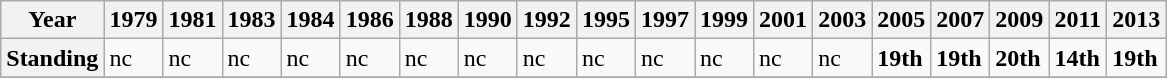<table class="wikitable">
<tr>
<th>Year</th>
<th>1979</th>
<th>1981</th>
<th>1983</th>
<th>1984</th>
<th>1986</th>
<th>1988</th>
<th>1990</th>
<th>1992</th>
<th>1995</th>
<th>1997</th>
<th>1999</th>
<th>2001</th>
<th>2003</th>
<th>2005</th>
<th>2007</th>
<th>2009</th>
<th>2011</th>
<th>2013</th>
</tr>
<tr>
<th>Standing</th>
<td>nc</td>
<td>nc</td>
<td>nc</td>
<td>nc</td>
<td>nc</td>
<td>nc</td>
<td>nc</td>
<td>nc</td>
<td>nc</td>
<td>nc</td>
<td>nc</td>
<td>nc</td>
<td>nc</td>
<td><strong>19th</strong></td>
<td><strong>19th</strong></td>
<td><strong>20th</strong></td>
<td><strong>14th</strong></td>
<td><strong>19th</strong></td>
</tr>
<tr>
</tr>
</table>
